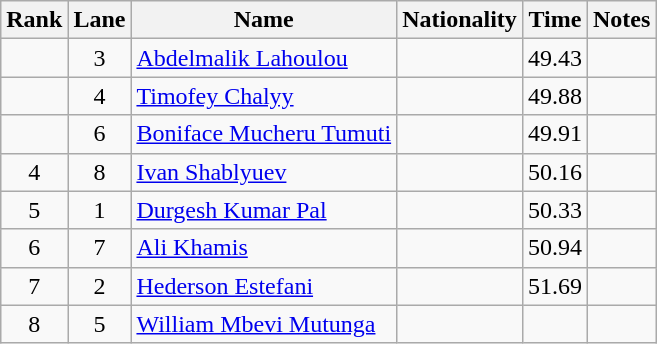<table class="wikitable sortable" style="text-align:center">
<tr>
<th>Rank</th>
<th>Lane</th>
<th>Name</th>
<th>Nationality</th>
<th>Time</th>
<th>Notes</th>
</tr>
<tr>
<td></td>
<td>3</td>
<td align=left><a href='#'>Abdelmalik Lahoulou</a></td>
<td align=left></td>
<td>49.43</td>
<td></td>
</tr>
<tr>
<td></td>
<td>4</td>
<td align=left><a href='#'>Timofey Chalyy</a></td>
<td align=left></td>
<td>49.88</td>
<td></td>
</tr>
<tr>
<td></td>
<td>6</td>
<td align=left><a href='#'>Boniface Mucheru Tumuti</a></td>
<td align=left></td>
<td>49.91</td>
<td></td>
</tr>
<tr>
<td>4</td>
<td>8</td>
<td align=left><a href='#'>Ivan Shablyuev</a></td>
<td align=left></td>
<td>50.16</td>
<td></td>
</tr>
<tr>
<td>5</td>
<td>1</td>
<td align=left><a href='#'>Durgesh Kumar Pal</a></td>
<td align=left></td>
<td>50.33</td>
<td></td>
</tr>
<tr>
<td>6</td>
<td>7</td>
<td align=left><a href='#'>Ali Khamis</a></td>
<td align=left></td>
<td>50.94</td>
<td></td>
</tr>
<tr>
<td>7</td>
<td>2</td>
<td align=left><a href='#'>Hederson Estefani</a></td>
<td align=left></td>
<td>51.69</td>
<td></td>
</tr>
<tr>
<td>8</td>
<td>5</td>
<td align=left><a href='#'>William Mbevi Mutunga</a></td>
<td align=left></td>
<td></td>
<td></td>
</tr>
</table>
